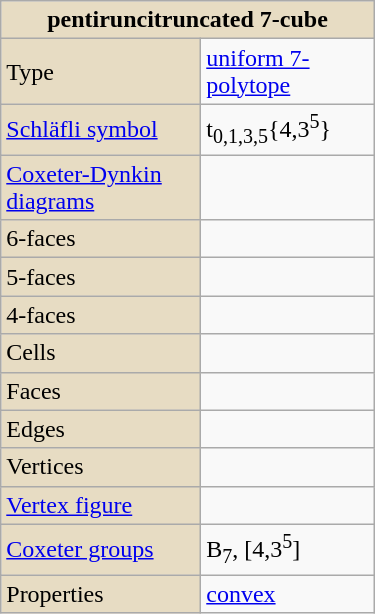<table class="wikitable" style="margin-left:10px; float:right; width:250px;">
<tr>
<th style="background:#e7dcc3;" colspan="2">pentiruncitruncated 7-cube</th>
</tr>
<tr>
<td style="background:#e7dcc3;">Type</td>
<td><a href='#'>uniform 7-polytope</a></td>
</tr>
<tr>
<td style="background:#e7dcc3;"><a href='#'>Schläfli symbol</a></td>
<td>t<sub>0,1,3,5</sub>{4,3<sup>5</sup>}</td>
</tr>
<tr>
<td style="background:#e7dcc3;"><a href='#'>Coxeter-Dynkin diagrams</a></td>
<td></td>
</tr>
<tr>
<td style="background:#e7dcc3;">6-faces</td>
<td></td>
</tr>
<tr>
<td style="background:#e7dcc3;">5-faces</td>
<td></td>
</tr>
<tr>
<td style="background:#e7dcc3;">4-faces</td>
<td></td>
</tr>
<tr>
<td style="background:#e7dcc3;">Cells</td>
<td></td>
</tr>
<tr>
<td style="background:#e7dcc3;">Faces</td>
<td></td>
</tr>
<tr>
<td style="background:#e7dcc3;">Edges</td>
<td></td>
</tr>
<tr>
<td style="background:#e7dcc3;">Vertices</td>
<td></td>
</tr>
<tr>
<td style="background:#e7dcc3;"><a href='#'>Vertex figure</a></td>
<td></td>
</tr>
<tr>
<td style="background:#e7dcc3;"><a href='#'>Coxeter groups</a></td>
<td>B<sub>7</sub>, [4,3<sup>5</sup>]</td>
</tr>
<tr>
<td style="background:#e7dcc3;">Properties</td>
<td><a href='#'>convex</a></td>
</tr>
</table>
